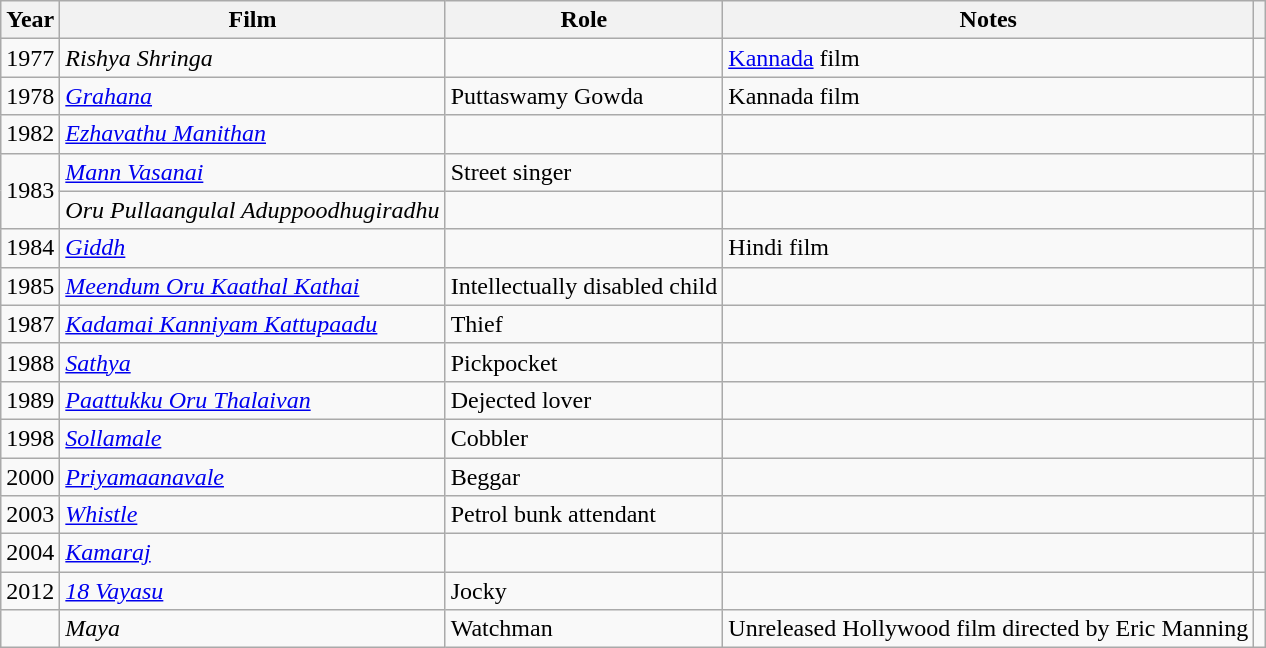<table class="wikitable">
<tr>
<th>Year</th>
<th>Film</th>
<th>Role</th>
<th>Notes</th>
<th scope="col" class="unsortable"></th>
</tr>
<tr>
<td>1977</td>
<td><em>Rishya Shringa</em></td>
<td></td>
<td><a href='#'>Kannada</a> film</td>
<td></td>
</tr>
<tr>
<td>1978</td>
<td><em><a href='#'>Grahana</a></em></td>
<td>Puttaswamy Gowda</td>
<td>Kannada film</td>
<td></td>
</tr>
<tr>
<td>1982</td>
<td><em><a href='#'>Ezhavathu Manithan</a></em></td>
<td></td>
<td></td>
<td></td>
</tr>
<tr>
<td rowspan="2">1983</td>
<td><em><a href='#'>Mann Vasanai</a></em></td>
<td>Street singer</td>
<td></td>
<td></td>
</tr>
<tr>
<td><em>Oru Pullaangulal Aduppoodhugiradhu</em></td>
<td></td>
<td></td>
<td></td>
</tr>
<tr>
<td>1984</td>
<td><em><a href='#'>Giddh</a></em></td>
<td></td>
<td>Hindi film</td>
<td></td>
</tr>
<tr>
<td>1985</td>
<td><em><a href='#'>Meendum Oru Kaathal Kathai</a></em></td>
<td>Intellectually disabled child</td>
<td></td>
<td></td>
</tr>
<tr>
<td>1987</td>
<td><em><a href='#'>Kadamai Kanniyam Kattupaadu</a></em></td>
<td>Thief</td>
<td></td>
<td></td>
</tr>
<tr>
<td>1988</td>
<td><em><a href='#'>Sathya</a></em></td>
<td>Pickpocket</td>
<td></td>
<td></td>
</tr>
<tr>
<td>1989</td>
<td><em><a href='#'>Paattukku Oru Thalaivan</a></em></td>
<td>Dejected lover</td>
<td></td>
<td></td>
</tr>
<tr>
<td>1998</td>
<td><em><a href='#'>Sollamale</a></em></td>
<td>Cobbler</td>
<td></td>
<td></td>
</tr>
<tr>
<td>2000</td>
<td><em><a href='#'>Priyamaanavale</a></em></td>
<td>Beggar</td>
<td></td>
<td></td>
</tr>
<tr>
<td>2003</td>
<td><em><a href='#'>Whistle</a></em></td>
<td>Petrol bunk attendant</td>
<td></td>
<td></td>
</tr>
<tr>
<td>2004</td>
<td><em><a href='#'>Kamaraj</a></em></td>
<td></td>
<td></td>
<td></td>
</tr>
<tr>
<td>2012</td>
<td><em><a href='#'>18 Vayasu</a></em></td>
<td>Jocky</td>
<td></td>
<td></td>
</tr>
<tr>
<td></td>
<td><em>Maya</em></td>
<td>Watchman</td>
<td>Unreleased Hollywood film directed by Eric Manning</td>
<td></td>
</tr>
</table>
